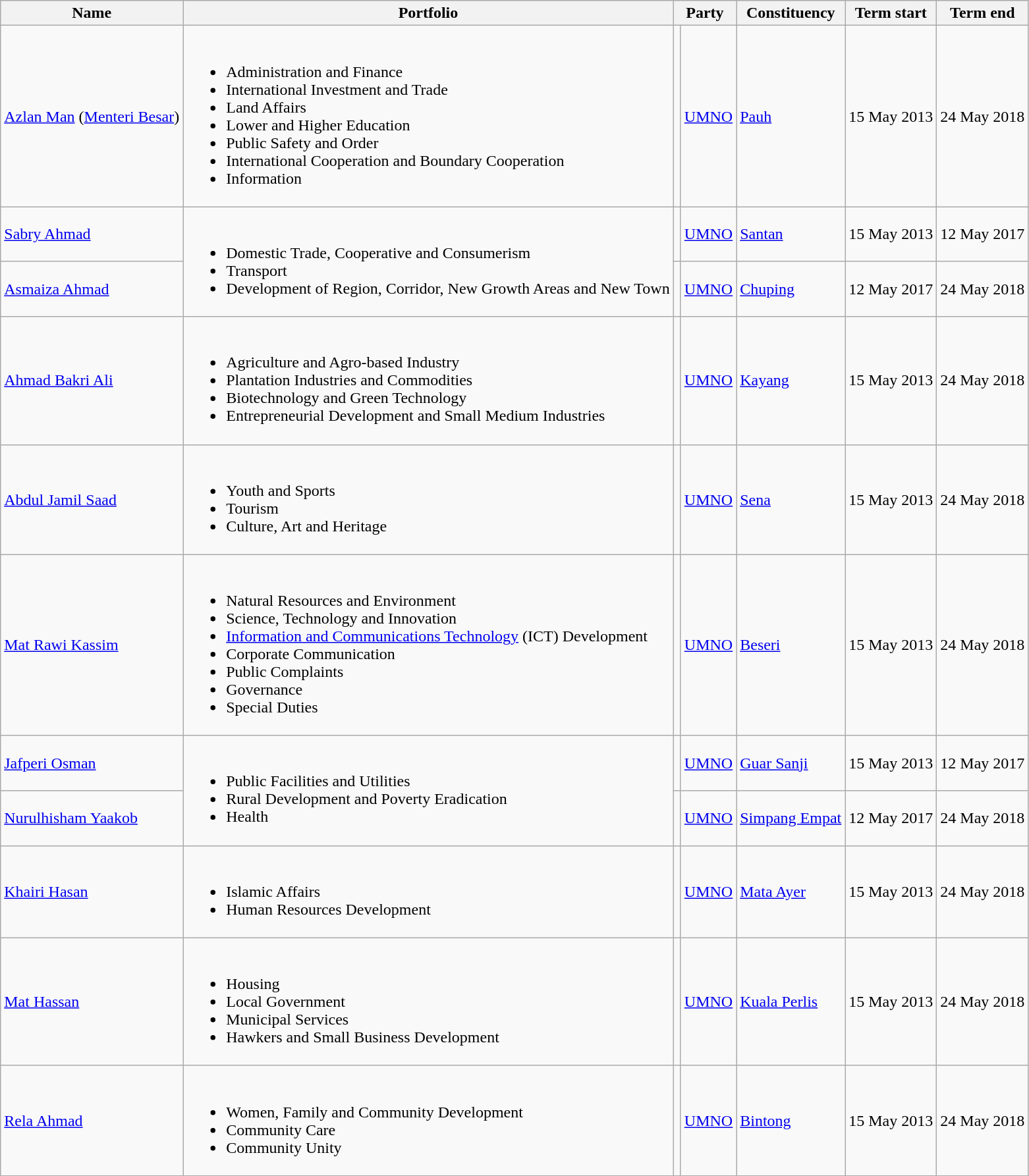<table class="wikitable">
<tr>
<th>Name</th>
<th>Portfolio</th>
<th colspan=2>Party</th>
<th>Constituency</th>
<th>Term start</th>
<th>Term end</th>
</tr>
<tr>
<td><a href='#'>Azlan Man</a> (<a href='#'>Menteri Besar</a>)</td>
<td><br><ul><li>Administration and Finance</li><li>International Investment and Trade</li><li>Land Affairs</li><li>Lower and Higher Education</li><li>Public Safety and Order</li><li>International Cooperation and Boundary Cooperation</li><li>Information</li></ul></td>
<td bgcolor=></td>
<td><a href='#'>UMNO</a></td>
<td><a href='#'>Pauh</a></td>
<td>15 May 2013</td>
<td>24 May 2018</td>
</tr>
<tr>
<td><a href='#'>Sabry Ahmad</a></td>
<td rowspan=2><br><ul><li>Domestic Trade, Cooperative and Consumerism</li><li>Transport</li><li>Development of Region, Corridor, New Growth Areas and New Town</li></ul></td>
<td bgcolor=></td>
<td><a href='#'>UMNO</a></td>
<td><a href='#'>Santan</a></td>
<td>15 May 2013</td>
<td>12 May 2017</td>
</tr>
<tr>
<td><a href='#'>Asmaiza Ahmad</a></td>
<td bgcolor=></td>
<td><a href='#'>UMNO</a></td>
<td><a href='#'>Chuping</a></td>
<td>12 May 2017</td>
<td>24 May 2018</td>
</tr>
<tr>
<td><a href='#'>Ahmad Bakri Ali</a></td>
<td><br><ul><li>Agriculture and Agro-based Industry</li><li>Plantation Industries and Commodities</li><li>Biotechnology and Green Technology</li><li>Entrepreneurial Development and Small Medium Industries</li></ul></td>
<td bgcolor=></td>
<td><a href='#'>UMNO</a></td>
<td><a href='#'>Kayang</a></td>
<td>15 May 2013</td>
<td>24 May 2018</td>
</tr>
<tr>
<td><a href='#'>Abdul Jamil Saad</a></td>
<td><br><ul><li>Youth and Sports</li><li>Tourism</li><li>Culture, Art and Heritage</li></ul></td>
<td bgcolor=></td>
<td><a href='#'>UMNO</a></td>
<td><a href='#'>Sena</a></td>
<td>15 May 2013</td>
<td>24 May 2018</td>
</tr>
<tr>
<td><a href='#'>Mat Rawi Kassim</a></td>
<td><br><ul><li>Natural Resources and Environment</li><li>Science, Technology and Innovation</li><li><a href='#'>Information and Communications Technology</a> (ICT) Development</li><li>Corporate Communication</li><li>Public Complaints</li><li>Governance</li><li>Special Duties</li></ul></td>
<td bgcolor=></td>
<td><a href='#'>UMNO</a></td>
<td><a href='#'>Beseri</a></td>
<td>15 May 2013</td>
<td>24 May 2018</td>
</tr>
<tr>
<td><a href='#'>Jafperi Osman</a></td>
<td rowspan=2><br><ul><li>Public Facilities and Utilities</li><li>Rural Development and Poverty Eradication</li><li>Health</li></ul></td>
<td bgcolor=></td>
<td><a href='#'>UMNO</a></td>
<td><a href='#'>Guar Sanji</a></td>
<td>15 May 2013</td>
<td>12 May 2017</td>
</tr>
<tr>
<td><a href='#'>Nurulhisham Yaakob</a></td>
<td bgcolor=></td>
<td><a href='#'>UMNO</a></td>
<td><a href='#'>Simpang Empat</a></td>
<td>12 May 2017</td>
<td>24 May 2018</td>
</tr>
<tr>
<td><a href='#'>Khairi Hasan</a></td>
<td><br><ul><li>Islamic Affairs</li><li>Human Resources Development</li></ul></td>
<td bgcolor=></td>
<td><a href='#'>UMNO</a></td>
<td><a href='#'>Mata Ayer</a></td>
<td>15 May 2013</td>
<td>24 May 2018</td>
</tr>
<tr>
<td><a href='#'>Mat Hassan</a></td>
<td><br><ul><li>Housing</li><li>Local Government</li><li>Municipal Services</li><li>Hawkers and Small Business Development</li></ul></td>
<td bgcolor=></td>
<td><a href='#'>UMNO</a></td>
<td><a href='#'>Kuala Perlis</a></td>
<td>15 May 2013</td>
<td>24 May 2018</td>
</tr>
<tr>
<td><a href='#'>Rela Ahmad</a></td>
<td><br><ul><li>Women, Family and Community Development</li><li>Community Care</li><li>Community Unity</li></ul></td>
<td bgcolor=></td>
<td><a href='#'>UMNO</a></td>
<td><a href='#'>Bintong</a></td>
<td>15 May 2013</td>
<td>24 May 2018</td>
</tr>
</table>
